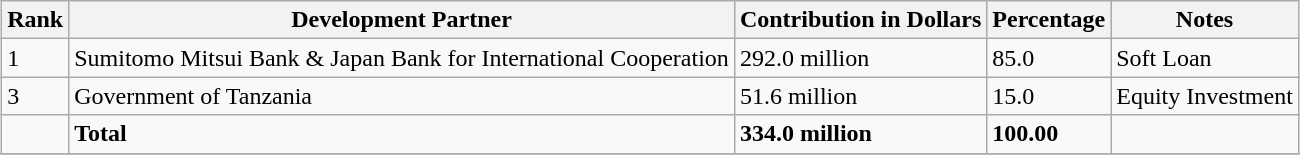<table class="wikitable sortable" style="margin: 0.5em auto">
<tr>
<th>Rank</th>
<th>Development Partner</th>
<th>Contribution in Dollars</th>
<th>Percentage</th>
<th>Notes</th>
</tr>
<tr>
<td>1</td>
<td>Sumitomo Mitsui Bank & Japan Bank for International Cooperation</td>
<td>292.0 million</td>
<td>85.0</td>
<td>Soft Loan</td>
</tr>
<tr>
<td>3</td>
<td>Government of Tanzania</td>
<td>51.6 million</td>
<td>15.0</td>
<td>Equity Investment</td>
</tr>
<tr>
<td></td>
<td><strong>Total</strong></td>
<td><strong>334.0 million</strong></td>
<td><strong>100.00</strong></td>
<td></td>
</tr>
<tr>
</tr>
</table>
